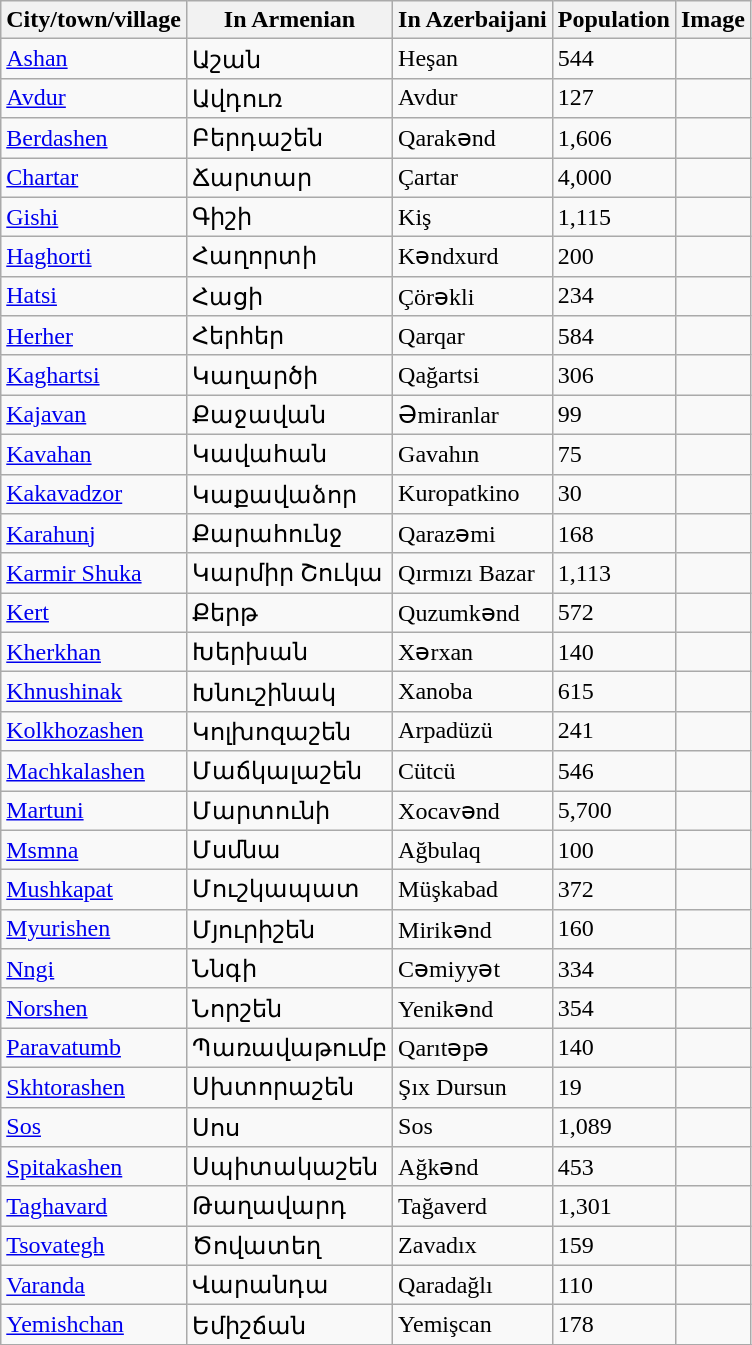<table class="wikitable sortable mw-collapsible">
<tr>
<th>City/town/village</th>
<th>In Armenian</th>
<th>In Azerbaijani</th>
<th>Population</th>
<th>Image</th>
</tr>
<tr>
<td><a href='#'>Ashan</a></td>
<td>Աշան</td>
<td>Heşan</td>
<td>544</td>
<td></td>
</tr>
<tr>
<td><a href='#'>Avdur</a></td>
<td>Ավդուռ</td>
<td>Avdur</td>
<td>127</td>
<td></td>
</tr>
<tr>
<td><a href='#'>Berdashen</a></td>
<td>Բերդաշեն</td>
<td>Qarakənd</td>
<td>1,606</td>
<td></td>
</tr>
<tr>
<td><a href='#'>Chartar</a></td>
<td>Ճարտար</td>
<td>Çartar</td>
<td>4,000</td>
<td></td>
</tr>
<tr>
<td><a href='#'>Gishi</a></td>
<td>Գիշի</td>
<td>Kiş</td>
<td>1,115</td>
<td></td>
</tr>
<tr>
<td><a href='#'>Haghorti</a></td>
<td>Հաղորտի</td>
<td>Kəndxurd</td>
<td>200</td>
<td></td>
</tr>
<tr>
<td><a href='#'>Hatsi</a></td>
<td>Հացի</td>
<td>Çörəkli</td>
<td>234</td>
<td></td>
</tr>
<tr>
<td><a href='#'>Herher</a></td>
<td>Հերհեր</td>
<td>Qarqar</td>
<td>584</td>
<td></td>
</tr>
<tr>
<td><a href='#'>Kaghartsi</a></td>
<td>Կաղարծի</td>
<td>Qağartsi</td>
<td>306</td>
<td></td>
</tr>
<tr>
<td><a href='#'>Kajavan</a></td>
<td>Քաջավան</td>
<td>Əmiranlar</td>
<td>99</td>
<td></td>
</tr>
<tr>
<td><a href='#'>Kavahan</a></td>
<td>Կավահան</td>
<td>Gavahın</td>
<td>75</td>
<td></td>
</tr>
<tr>
<td><a href='#'>Kakavadzor</a></td>
<td>Կաքավաձոր</td>
<td>Kuropatkino</td>
<td>30</td>
<td></td>
</tr>
<tr>
<td><a href='#'>Karahunj</a></td>
<td>Քարահունջ</td>
<td>Qarazəmi</td>
<td>168</td>
<td></td>
</tr>
<tr>
<td><a href='#'>Karmir Shuka</a></td>
<td>Կարմիր Շուկա</td>
<td>Qırmızı Bazar</td>
<td>1,113</td>
<td></td>
</tr>
<tr>
<td><a href='#'>Kert</a></td>
<td>Քերթ</td>
<td>Quzumkənd</td>
<td>572</td>
<td></td>
</tr>
<tr>
<td><a href='#'>Kherkhan</a></td>
<td>Խերխան</td>
<td>Xərxan</td>
<td>140</td>
<td></td>
</tr>
<tr>
<td><a href='#'>Khnushinak</a></td>
<td>Խնուշինակ</td>
<td>Xanoba</td>
<td>615</td>
<td></td>
</tr>
<tr>
<td><a href='#'>Kolkhozashen</a></td>
<td>Կոլխոզաշեն</td>
<td>Arpadüzü</td>
<td>241</td>
<td></td>
</tr>
<tr>
<td><a href='#'>Machkalashen</a></td>
<td>Մաճկալաշեն</td>
<td>Cütcü</td>
<td>546</td>
<td></td>
</tr>
<tr>
<td><a href='#'>Martuni</a></td>
<td>Մարտունի</td>
<td>Xocavənd</td>
<td>5,700</td>
<td></td>
</tr>
<tr>
<td><a href='#'>Msmna</a></td>
<td>Մսմնա</td>
<td>Ağbulaq</td>
<td>100</td>
<td></td>
</tr>
<tr>
<td><a href='#'>Mushkapat</a></td>
<td>Մուշկապատ</td>
<td>Müşkabad</td>
<td>372</td>
<td></td>
</tr>
<tr>
<td><a href='#'>Myurishen</a></td>
<td>Մյուրիշեն</td>
<td>Mirikənd</td>
<td>160</td>
<td></td>
</tr>
<tr>
<td><a href='#'>Nngi</a></td>
<td>Ննգի</td>
<td>Cəmiyyət</td>
<td>334</td>
<td></td>
</tr>
<tr>
<td><a href='#'>Norshen</a></td>
<td>Նորշեն</td>
<td>Yenikənd</td>
<td>354</td>
<td></td>
</tr>
<tr>
<td><a href='#'>Paravatumb</a></td>
<td>Պառավաթումբ</td>
<td>Qarıtəpə</td>
<td>140</td>
<td></td>
</tr>
<tr>
<td><a href='#'>Skhtorashen</a></td>
<td>Սխտորաշեն</td>
<td>Şıx Dursun</td>
<td>19</td>
<td></td>
</tr>
<tr>
<td><a href='#'>Sos</a></td>
<td>Սոս</td>
<td>Sos</td>
<td>1,089</td>
<td></td>
</tr>
<tr>
<td><a href='#'>Spitakashen</a></td>
<td>Սպիտակաշեն</td>
<td>Ağkənd</td>
<td>453</td>
<td></td>
</tr>
<tr>
<td><a href='#'>Taghavard</a></td>
<td>Թաղավարդ</td>
<td>Tağaverd</td>
<td>1,301</td>
<td></td>
</tr>
<tr>
<td><a href='#'>Tsovategh</a></td>
<td>Ծովատեղ</td>
<td>Zavadıx</td>
<td>159</td>
<td></td>
</tr>
<tr>
<td><a href='#'>Varanda</a></td>
<td>Վարանդա</td>
<td>Qaradağlı</td>
<td>110</td>
<td></td>
</tr>
<tr>
<td><a href='#'>Yemishchan</a></td>
<td>Եմիշճան</td>
<td>Yemişcan</td>
<td>178</td>
<td></td>
</tr>
<tr>
</tr>
</table>
